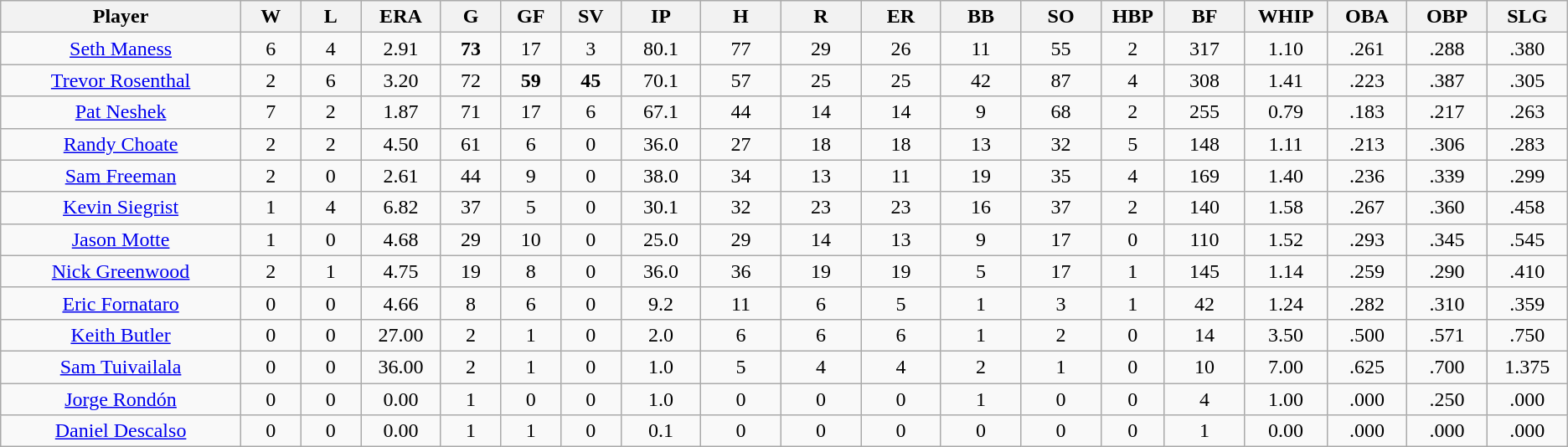<table class="wikitable sortable'">
<tr>
<th bgcolor="#DDDDFF" width="12%">Player</th>
<th bgcolor="#DDDDFF" width="3%">W</th>
<th bgcolor="#DDDDFF" width="3%">L</th>
<th bgcolor="#DDDDFF" width="4%">ERA</th>
<th bgcolor="#DDDDFF" width="3%">G</th>
<th bgcolor="#DDDDFF" width="3%">GF</th>
<th bgcolor="#DDDDFF" width="3%">SV</th>
<th bgcolor="#DDDDFF" width="4%">IP</th>
<th bgcolor="#DDDDFF" width="4%">H</th>
<th bgcolor="#DDDDFF" width="4%">R</th>
<th bgcolor="#DDDDFF" width="4%">ER</th>
<th bgcolor="#DDDDFF" width="4%">BB</th>
<th bgcolor="#DDDDFF" width="4%">SO</th>
<th bgcolor="#DDDDFF" width="3%">HBP</th>
<th bgcolor="#DDDDFF" width="4%">BF</th>
<th bgcolor="#DDDDFF" width="4%">WHIP</th>
<th bgcolor="#DDDDFF" width="4%">OBA</th>
<th bgcolor="#DDDDFF" width="4%">OBP</th>
<th bgcolor="#DDDDFF" width="4%">SLG</th>
</tr>
<tr align=center>
<td><a href='#'>Seth Maness</a></td>
<td>6</td>
<td>4</td>
<td>2.91</td>
<td><strong>73</strong></td>
<td>17</td>
<td>3</td>
<td>80.1</td>
<td>77</td>
<td>29</td>
<td>26</td>
<td>11</td>
<td>55</td>
<td>2</td>
<td>317</td>
<td>1.10</td>
<td>.261</td>
<td>.288</td>
<td>.380</td>
</tr>
<tr align=center>
<td><a href='#'>Trevor Rosenthal</a></td>
<td>2</td>
<td>6</td>
<td>3.20</td>
<td>72</td>
<td><strong>59</strong></td>
<td><strong>45</strong></td>
<td>70.1</td>
<td>57</td>
<td>25</td>
<td>25</td>
<td>42</td>
<td>87</td>
<td>4</td>
<td>308</td>
<td>1.41</td>
<td>.223</td>
<td>.387</td>
<td>.305</td>
</tr>
<tr align=center>
<td><a href='#'>Pat Neshek</a></td>
<td>7</td>
<td>2</td>
<td>1.87</td>
<td>71</td>
<td>17</td>
<td>6</td>
<td>67.1</td>
<td>44</td>
<td>14</td>
<td>14</td>
<td>9</td>
<td>68</td>
<td>2</td>
<td>255</td>
<td>0.79</td>
<td>.183</td>
<td>.217</td>
<td>.263</td>
</tr>
<tr align=center>
<td><a href='#'>Randy Choate</a></td>
<td>2</td>
<td>2</td>
<td>4.50</td>
<td>61</td>
<td>6</td>
<td>0</td>
<td>36.0</td>
<td>27</td>
<td>18</td>
<td>18</td>
<td>13</td>
<td>32</td>
<td>5</td>
<td>148</td>
<td>1.11</td>
<td>.213</td>
<td>.306</td>
<td>.283</td>
</tr>
<tr align=center>
<td><a href='#'>Sam Freeman</a></td>
<td>2</td>
<td>0</td>
<td>2.61</td>
<td>44</td>
<td>9</td>
<td>0</td>
<td>38.0</td>
<td>34</td>
<td>13</td>
<td>11</td>
<td>19</td>
<td>35</td>
<td>4</td>
<td>169</td>
<td>1.40</td>
<td>.236</td>
<td>.339</td>
<td>.299</td>
</tr>
<tr align=center>
<td><a href='#'>Kevin Siegrist</a></td>
<td>1</td>
<td>4</td>
<td>6.82</td>
<td>37</td>
<td>5</td>
<td>0</td>
<td>30.1</td>
<td>32</td>
<td>23</td>
<td>23</td>
<td>16</td>
<td>37</td>
<td>2</td>
<td>140</td>
<td>1.58</td>
<td>.267</td>
<td>.360</td>
<td>.458</td>
</tr>
<tr align=center>
<td><a href='#'>Jason Motte</a></td>
<td>1</td>
<td>0</td>
<td>4.68</td>
<td>29</td>
<td>10</td>
<td>0</td>
<td>25.0</td>
<td>29</td>
<td>14</td>
<td>13</td>
<td>9</td>
<td>17</td>
<td>0</td>
<td>110</td>
<td>1.52</td>
<td>.293</td>
<td>.345</td>
<td>.545</td>
</tr>
<tr align=center>
<td><a href='#'>Nick Greenwood</a></td>
<td>2</td>
<td>1</td>
<td>4.75</td>
<td>19</td>
<td>8</td>
<td>0</td>
<td>36.0</td>
<td>36</td>
<td>19</td>
<td>19</td>
<td>5</td>
<td>17</td>
<td>1</td>
<td>145</td>
<td>1.14</td>
<td>.259</td>
<td>.290</td>
<td>.410</td>
</tr>
<tr align=center>
<td><a href='#'>Eric Fornataro</a></td>
<td>0</td>
<td>0</td>
<td>4.66</td>
<td>8</td>
<td>6</td>
<td>0</td>
<td>9.2</td>
<td>11</td>
<td>6</td>
<td>5</td>
<td>1</td>
<td>3</td>
<td>1</td>
<td>42</td>
<td>1.24</td>
<td>.282</td>
<td>.310</td>
<td>.359</td>
</tr>
<tr align=center>
<td><a href='#'>Keith Butler</a></td>
<td>0</td>
<td>0</td>
<td>27.00</td>
<td>2</td>
<td>1</td>
<td>0</td>
<td>2.0</td>
<td>6</td>
<td>6</td>
<td>6</td>
<td>1</td>
<td>2</td>
<td>0</td>
<td>14</td>
<td>3.50</td>
<td>.500</td>
<td>.571</td>
<td>.750</td>
</tr>
<tr align=center>
<td><a href='#'>Sam Tuivailala</a></td>
<td>0</td>
<td>0</td>
<td>36.00</td>
<td>2</td>
<td>1</td>
<td>0</td>
<td>1.0</td>
<td>5</td>
<td>4</td>
<td>4</td>
<td>2</td>
<td>1</td>
<td>0</td>
<td>10</td>
<td>7.00</td>
<td>.625</td>
<td>.700</td>
<td>1.375</td>
</tr>
<tr align=center>
<td><a href='#'>Jorge Rondón</a></td>
<td>0</td>
<td>0</td>
<td>0.00</td>
<td>1</td>
<td>0</td>
<td>0</td>
<td>1.0</td>
<td>0</td>
<td>0</td>
<td>0</td>
<td>1</td>
<td>0</td>
<td>0</td>
<td>4</td>
<td>1.00</td>
<td>.000</td>
<td>.250</td>
<td>.000</td>
</tr>
<tr align=center>
<td><a href='#'>Daniel Descalso</a></td>
<td>0</td>
<td>0</td>
<td>0.00</td>
<td>1</td>
<td>1</td>
<td>0</td>
<td>0.1</td>
<td>0</td>
<td>0</td>
<td>0</td>
<td>0</td>
<td>0</td>
<td>0</td>
<td>1</td>
<td>0.00</td>
<td>.000</td>
<td>.000</td>
<td>.000</td>
</tr>
</table>
